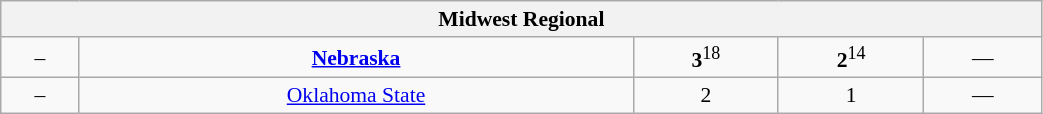<table class="wikitable" style="font-size:90%; width: 55%; text-align: center">
<tr>
<th colspan=5>Midwest Regional</th>
</tr>
<tr>
<td>–</td>
<td><strong><a href='#'>Nebraska</a></strong></td>
<td><strong>3</strong><sup>18</sup></td>
<td><strong>2</strong><sup>14</sup></td>
<td>—</td>
</tr>
<tr>
<td>–</td>
<td><a href='#'>Oklahoma State</a></td>
<td>2</td>
<td>1</td>
<td>—</td>
</tr>
</table>
